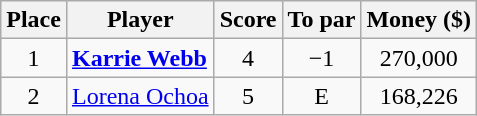<table class="wikitable">
<tr>
<th>Place</th>
<th>Player</th>
<th>Score</th>
<th>To par</th>
<th>Money ($)</th>
</tr>
<tr>
<td align=center>1</td>
<td> <strong><a href='#'>Karrie Webb</a></strong></td>
<td align=center>4</td>
<td align=center>−1</td>
<td align=center>270,000</td>
</tr>
<tr>
<td align=center>2</td>
<td> <a href='#'>Lorena Ochoa</a></td>
<td align=center>5</td>
<td align=center>E</td>
<td align=center>168,226</td>
</tr>
</table>
